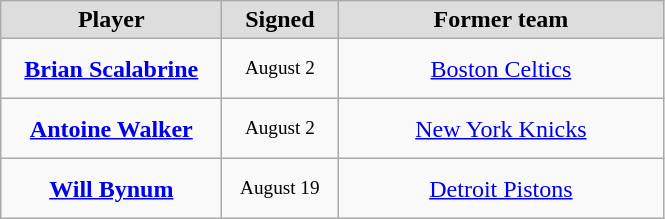<table class="wikitable" style="text-align: center">
<tr align="center" bgcolor="#dddddd">
<td style="width:140px"><strong>Player</strong></td>
<td style="width:70px"><strong>Signed</strong></td>
<td style="width:210px"><strong>Former team</strong></td>
</tr>
<tr style="height:40px">
<td><strong><a href='#'>Brian Scalabrine</a></strong></td>
<td style="font-size: 80%">August 2</td>
<td><a href='#'>Boston Celtics</a></td>
</tr>
<tr style="height:40px">
<td><strong><a href='#'>Antoine Walker</a></strong></td>
<td style="font-size: 80%">August 2</td>
<td><a href='#'>New York Knicks</a></td>
</tr>
<tr style="height:40px">
<td><strong><a href='#'>Will Bynum</a></strong></td>
<td style="font-size: 80%">August 19</td>
<td><a href='#'>Detroit Pistons</a></td>
</tr>
</table>
